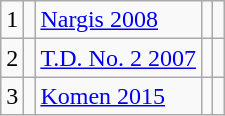<table class="wikitable">
<tr>
<td>1</td>
<td></td>
<td><a href='#'>Nargis 2008</a></td>
<td></td>
<td></td>
</tr>
<tr>
<td>2</td>
<td></td>
<td><a href='#'>T.D. No. 2 2007</a></td>
<td></td>
<td></td>
</tr>
<tr>
<td>3</td>
<td></td>
<td><a href='#'>Komen 2015</a></td>
<td></td>
<td></td>
</tr>
</table>
